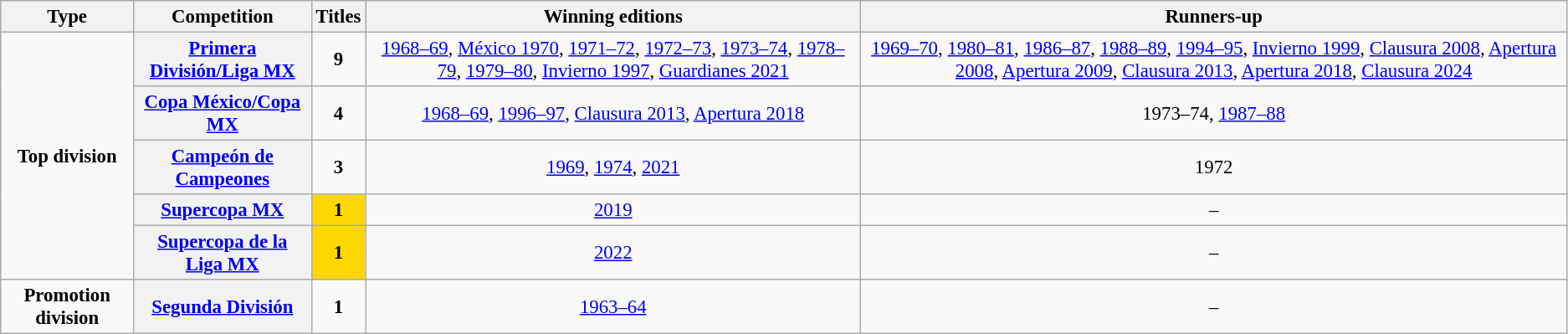<table class="wikitable plainrowheaders" style="font-size:95%; text-align:center;">
<tr>
<th>Type</th>
<th>Competition</th>
<th>Titles</th>
<th>Winning editions</th>
<th>Runners-up</th>
</tr>
<tr>
<td rowspan="5"> <strong>Top division</strong></td>
<th scope=col><a href='#'>Primera División/Liga MX</a></th>
<td><strong>9</strong></td>
<td><a href='#'>1968–69</a>, <a href='#'>México 1970</a>, <a href='#'>1971–72</a>, <a href='#'>1972–73</a>, <a href='#'>1973–74</a>, <a href='#'>1978–79</a>, <a href='#'>1979–80</a>, <a href='#'>Invierno 1997</a>, <a href='#'>Guardianes 2021</a></td>
<td><a href='#'>1969–70</a>, <a href='#'>1980–81</a>, <a href='#'>1986–87</a>, <a href='#'>1988–89</a>, <a href='#'>1994–95</a>, <a href='#'>Invierno 1999</a>, <a href='#'>Clausura 2008</a>, <a href='#'>Apertura 2008</a>, <a href='#'>Apertura 2009</a>, <a href='#'>Clausura 2013</a>, <a href='#'>Apertura 2018</a>, <a href='#'>Clausura 2024</a></td>
</tr>
<tr>
<th scope=col><a href='#'>Copa México/Copa MX</a></th>
<td><strong>4</strong></td>
<td><a href='#'>1968–69</a>, <a href='#'>1996–97</a>, <a href='#'>Clausura 2013</a>, <a href='#'>Apertura 2018</a></td>
<td>1973–74, <a href='#'>1987–88</a></td>
</tr>
<tr>
<th scope=col><a href='#'>Campeón de Campeones</a></th>
<td><strong>3</strong></td>
<td><a href='#'>1969</a>, <a href='#'>1974</a>, <a href='#'>2021</a></td>
<td>1972</td>
</tr>
<tr>
<th scope=col><a href='#'>Supercopa MX</a></th>
<td bgcolor="gold"><strong>1</strong></td>
<td><a href='#'>2019</a></td>
<td>–</td>
</tr>
<tr>
<th scope=col><a href='#'>Supercopa de la Liga MX</a></th>
<td bgcolor="gold"><strong>1</strong></td>
<td><a href='#'>2022</a></td>
<td>–</td>
</tr>
<tr>
<td rowspan="1"><strong>Promotion division</strong></td>
<th scope=col><a href='#'>Segunda División</a></th>
<td><strong>1</strong></td>
<td><a href='#'>1963–64</a></td>
<td>–</td>
</tr>
</table>
